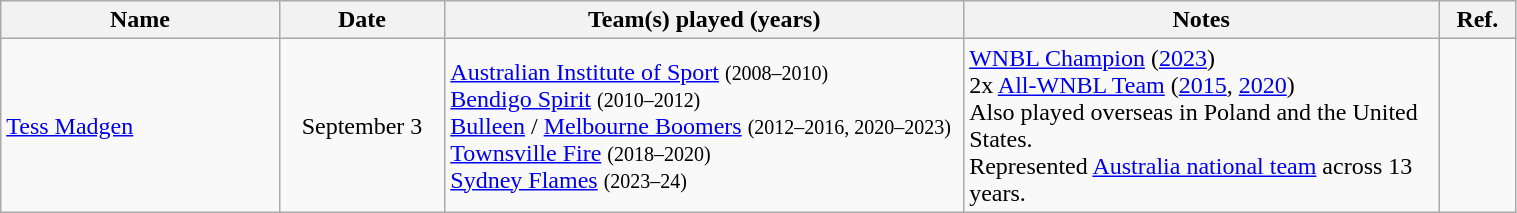<table class="wikitable sortable" style="width:80%">
<tr>
<th style="width:120px">Name</th>
<th style="width:20px">Date</th>
<th style="width:230px">Team(s) played (years)</th>
<th style="width:210px">Notes</th>
<th style="width:20px">Ref.</th>
</tr>
<tr>
<td> <a href='#'>Tess Madgen</a></td>
<td align=center>September 3</td>
<td><a href='#'>Australian Institute of Sport</a> <small>(2008–2010)</small><br> <a href='#'>Bendigo Spirit</a> <small>(2010–2012)</small><br> <a href='#'>Bulleen</a> / <a href='#'>Melbourne Boomers</a> <small>(2012–2016, 2020–2023)</small> <br> <a href='#'>Townsville Fire</a> <small>(2018–2020)</small> <br> <a href='#'>Sydney Flames</a> <small>(2023–24)</small></td>
<td><a href='#'>WNBL Champion</a> (<a href='#'>2023</a>) <br> 2x <a href='#'>All-WNBL Team</a> (<a href='#'>2015</a>, <a href='#'>2020</a>) <br> Also played overseas in Poland and the United States. <br> Represented <a href='#'>Australia national team</a> across 13 years.</td>
<td align="center"></td>
</tr>
</table>
